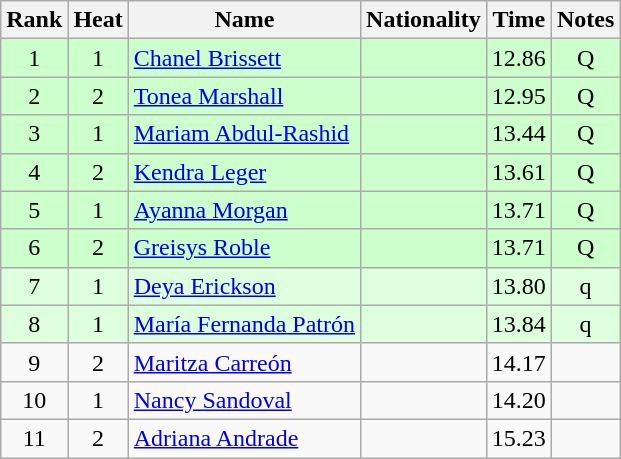<table class="wikitable sortable" style="text-align:center">
<tr>
<th>Rank</th>
<th>Heat</th>
<th>Name</th>
<th>Nationality</th>
<th>Time</th>
<th>Notes</th>
</tr>
<tr bgcolor=ccffcc>
<td>1</td>
<td>1</td>
<td align=left><a href='#'>Chanel Brissett</a></td>
<td align=left></td>
<td>12.86</td>
<td>Q</td>
</tr>
<tr bgcolor=ccffcc>
<td>2</td>
<td>2</td>
<td align=left><a href='#'>Tonea Marshall</a></td>
<td align=left></td>
<td>12.95</td>
<td>Q</td>
</tr>
<tr bgcolor=ccffcc>
<td>3</td>
<td>1</td>
<td align=left><a href='#'>Mariam Abdul-Rashid</a></td>
<td align=left></td>
<td>13.44</td>
<td>Q</td>
</tr>
<tr bgcolor=ccffcc>
<td>4</td>
<td>2</td>
<td align=left><a href='#'>Kendra Leger</a></td>
<td align=left></td>
<td>13.61</td>
<td>Q</td>
</tr>
<tr bgcolor=ccffcc>
<td>5</td>
<td>1</td>
<td align=left><a href='#'>Ayanna Morgan</a></td>
<td align=left></td>
<td>13.71</td>
<td>Q</td>
</tr>
<tr bgcolor=ccffcc>
<td>6</td>
<td>2</td>
<td align=left><a href='#'>Greisys Roble</a></td>
<td align=left></td>
<td>13.71</td>
<td>Q</td>
</tr>
<tr bgcolor=ddffdd>
<td>7</td>
<td>1</td>
<td align=left><a href='#'>Deya Erickson</a></td>
<td align=left></td>
<td>13.80</td>
<td>q</td>
</tr>
<tr bgcolor=ddffdd>
<td>8</td>
<td>1</td>
<td align=left><a href='#'>María Fernanda Patrón</a></td>
<td align=left></td>
<td>13.84</td>
<td>q</td>
</tr>
<tr>
<td>9</td>
<td>2</td>
<td align=left><a href='#'>Maritza Carreón</a></td>
<td align=left></td>
<td>14.17</td>
<td></td>
</tr>
<tr>
<td>10</td>
<td>1</td>
<td align=left><a href='#'>Nancy Sandoval</a></td>
<td align=left></td>
<td>14.20</td>
<td></td>
</tr>
<tr>
<td>11</td>
<td>2</td>
<td align=left><a href='#'>Adriana Andrade</a></td>
<td align=left></td>
<td>15.23</td>
<td></td>
</tr>
</table>
